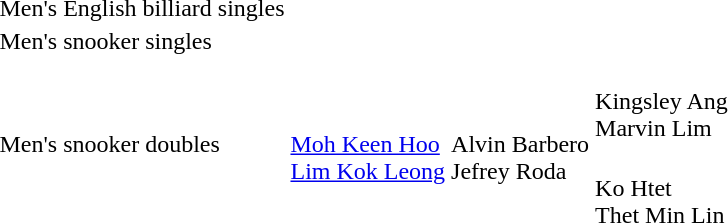<table>
<tr>
<td rowspan=2>Men's English billiard singles</td>
<td rowspan=2></td>
<td rowspan=2></td>
<td></td>
</tr>
<tr>
<td></td>
</tr>
<tr>
<td rowspan=2>Men's snooker singles</td>
<td rowspan=2 nowrap></td>
<td rowspan=2></td>
<td></td>
</tr>
<tr>
<td nowrap></td>
</tr>
<tr>
<td rowspan=2>Men's snooker doubles</td>
<td rowspan=2><br><a href='#'>Moh Keen Hoo</a><br><a href='#'>Lim Kok Leong</a></td>
<td rowspan=2 nowrap><br>Alvin Barbero<br>Jefrey Roda</td>
<td><br>Kingsley Ang<br>Marvin Lim</td>
</tr>
<tr>
<td><br>Ko Htet<br>Thet Min Lin</td>
</tr>
</table>
